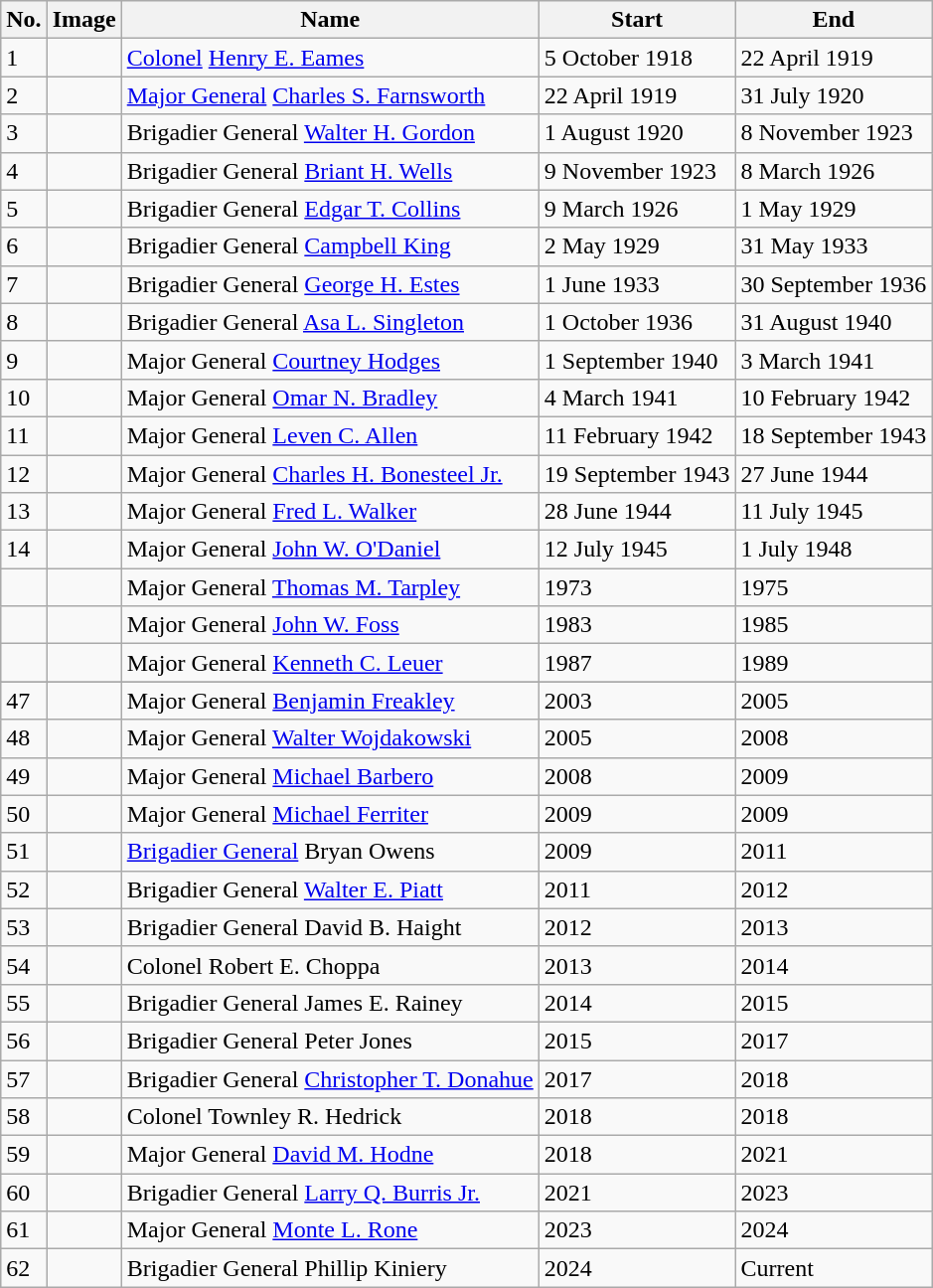<table class="wikitable">
<tr>
<th>No.</th>
<th>Image</th>
<th>Name</th>
<th>Start</th>
<th>End</th>
</tr>
<tr>
<td>1</td>
<td></td>
<td><a href='#'>Colonel</a> <a href='#'>Henry E. Eames</a></td>
<td>5 October 1918</td>
<td>22 April 1919</td>
</tr>
<tr>
<td>2</td>
<td></td>
<td><a href='#'>Major General</a> <a href='#'>Charles S. Farnsworth</a></td>
<td>22 April 1919</td>
<td>31 July 1920</td>
</tr>
<tr>
<td>3</td>
<td></td>
<td>Brigadier General <a href='#'>Walter H. Gordon</a></td>
<td>1 August 1920</td>
<td>8 November 1923</td>
</tr>
<tr>
<td>4</td>
<td></td>
<td>Brigadier General <a href='#'>Briant H. Wells</a></td>
<td>9 November 1923</td>
<td>8 March 1926</td>
</tr>
<tr>
<td>5</td>
<td></td>
<td>Brigadier General <a href='#'>Edgar T. Collins</a></td>
<td>9 March 1926</td>
<td>1 May 1929</td>
</tr>
<tr>
<td>6</td>
<td></td>
<td>Brigadier General <a href='#'>Campbell King</a></td>
<td>2 May 1929</td>
<td>31 May 1933</td>
</tr>
<tr>
<td>7</td>
<td></td>
<td>Brigadier General <a href='#'>George H. Estes</a></td>
<td>1 June 1933</td>
<td>30 September 1936</td>
</tr>
<tr>
<td>8</td>
<td></td>
<td>Brigadier General <a href='#'>Asa L. Singleton</a></td>
<td>1 October 1936</td>
<td>31 August 1940</td>
</tr>
<tr>
<td>9</td>
<td></td>
<td>Major General <a href='#'>Courtney Hodges</a></td>
<td>1 September 1940</td>
<td>3 March 1941</td>
</tr>
<tr>
<td>10</td>
<td></td>
<td>Major General <a href='#'>Omar N. Bradley</a></td>
<td>4 March 1941</td>
<td>10 February 1942</td>
</tr>
<tr>
<td>11</td>
<td></td>
<td>Major General <a href='#'>Leven C. Allen</a></td>
<td>11 February 1942</td>
<td>18 September 1943</td>
</tr>
<tr>
<td>12</td>
<td></td>
<td>Major General <a href='#'>Charles H. Bonesteel Jr.</a></td>
<td>19 September 1943</td>
<td>27 June 1944</td>
</tr>
<tr>
<td>13</td>
<td></td>
<td>Major General <a href='#'>Fred L. Walker</a></td>
<td>28 June 1944</td>
<td>11 July 1945</td>
</tr>
<tr>
<td>14</td>
<td></td>
<td>Major General <a href='#'>John W. O'Daniel</a></td>
<td>12 July 1945</td>
<td>1 July 1948</td>
</tr>
<tr>
<td></td>
<td></td>
<td>Major General <a href='#'>Thomas M. Tarpley</a></td>
<td>1973</td>
<td>1975</td>
</tr>
<tr>
<td></td>
<td></td>
<td>Major General <a href='#'>John W. Foss</a></td>
<td>1983</td>
<td>1985</td>
</tr>
<tr>
<td></td>
<td></td>
<td>Major General <a href='#'>Kenneth C. Leuer</a></td>
<td>1987</td>
<td>1989</td>
</tr>
<tr>
</tr>
<tr>
<td>47</td>
<td></td>
<td>Major General <a href='#'>Benjamin Freakley</a></td>
<td>2003</td>
<td>2005</td>
</tr>
<tr>
<td>48</td>
<td></td>
<td>Major General <a href='#'>Walter Wojdakowski</a></td>
<td>2005</td>
<td>2008</td>
</tr>
<tr>
<td>49</td>
<td></td>
<td>Major General <a href='#'>Michael Barbero</a></td>
<td>2008</td>
<td>2009</td>
</tr>
<tr>
<td>50</td>
<td></td>
<td>Major General <a href='#'>Michael Ferriter</a></td>
<td>2009</td>
<td>2009</td>
</tr>
<tr>
<td>51</td>
<td></td>
<td><a href='#'>Brigadier General</a> Bryan Owens</td>
<td>2009</td>
<td>2011</td>
</tr>
<tr>
<td>52</td>
<td></td>
<td>Brigadier General <a href='#'>Walter E. Piatt</a></td>
<td>2011</td>
<td>2012</td>
</tr>
<tr>
<td>53</td>
<td></td>
<td>Brigadier General David B. Haight</td>
<td>2012</td>
<td>2013</td>
</tr>
<tr>
<td>54</td>
<td></td>
<td>Colonel Robert E. Choppa</td>
<td>2013</td>
<td>2014</td>
</tr>
<tr>
<td>55</td>
<td></td>
<td>Brigadier General James E. Rainey</td>
<td>2014</td>
<td>2015</td>
</tr>
<tr>
<td>56</td>
<td></td>
<td>Brigadier General Peter Jones</td>
<td>2015</td>
<td>2017</td>
</tr>
<tr>
<td>57</td>
<td></td>
<td>Brigadier General <a href='#'>Christopher T. Donahue</a></td>
<td>2017</td>
<td>2018</td>
</tr>
<tr>
<td>58</td>
<td></td>
<td>Colonel Townley R. Hedrick</td>
<td>2018</td>
<td>2018</td>
</tr>
<tr>
<td>59</td>
<td></td>
<td>Major General <a href='#'>David M. Hodne</a></td>
<td>2018</td>
<td>2021</td>
</tr>
<tr>
<td>60</td>
<td></td>
<td>Brigadier General <a href='#'>Larry Q. Burris Jr.</a></td>
<td>2021</td>
<td>2023</td>
</tr>
<tr>
<td>61</td>
<td></td>
<td>Major General <a href='#'>Monte L. Rone</a></td>
<td>2023</td>
<td>2024</td>
</tr>
<tr>
<td>62</td>
<td></td>
<td>Brigadier General Phillip Kiniery</td>
<td>2024</td>
<td>Current</td>
</tr>
</table>
